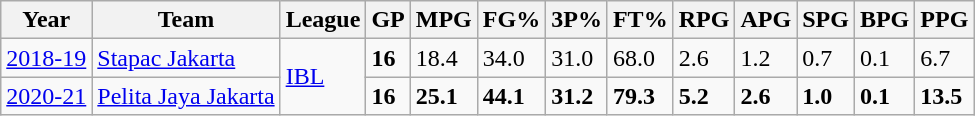<table class="wikitable sortable">
<tr>
<th>Year</th>
<th>Team</th>
<th>League</th>
<th>GP</th>
<th>MPG</th>
<th>FG%</th>
<th>3P%</th>
<th>FT%</th>
<th>RPG</th>
<th>APG</th>
<th>SPG</th>
<th>BPG</th>
<th>PPG</th>
</tr>
<tr>
<td><a href='#'>2018-19</a></td>
<td><a href='#'>Stapac Jakarta</a></td>
<td rowspan="2"><a href='#'>IBL</a></td>
<td><strong>16</strong></td>
<td>18.4</td>
<td>34.0</td>
<td>31.0</td>
<td>68.0</td>
<td>2.6</td>
<td>1.2</td>
<td>0.7</td>
<td>0.1</td>
<td>6.7</td>
</tr>
<tr>
<td><a href='#'>2020-21</a></td>
<td><a href='#'>Pelita Jaya Jakarta</a></td>
<td><strong>16</strong></td>
<td><strong>25.1</strong></td>
<td><strong>44.1</strong></td>
<td><strong>31.2</strong></td>
<td><strong>79.3</strong></td>
<td><strong>5.2</strong></td>
<td><strong>2.6</strong></td>
<td><strong>1.0</strong></td>
<td><strong>0.1</strong></td>
<td><strong>13.5</strong></td>
</tr>
</table>
